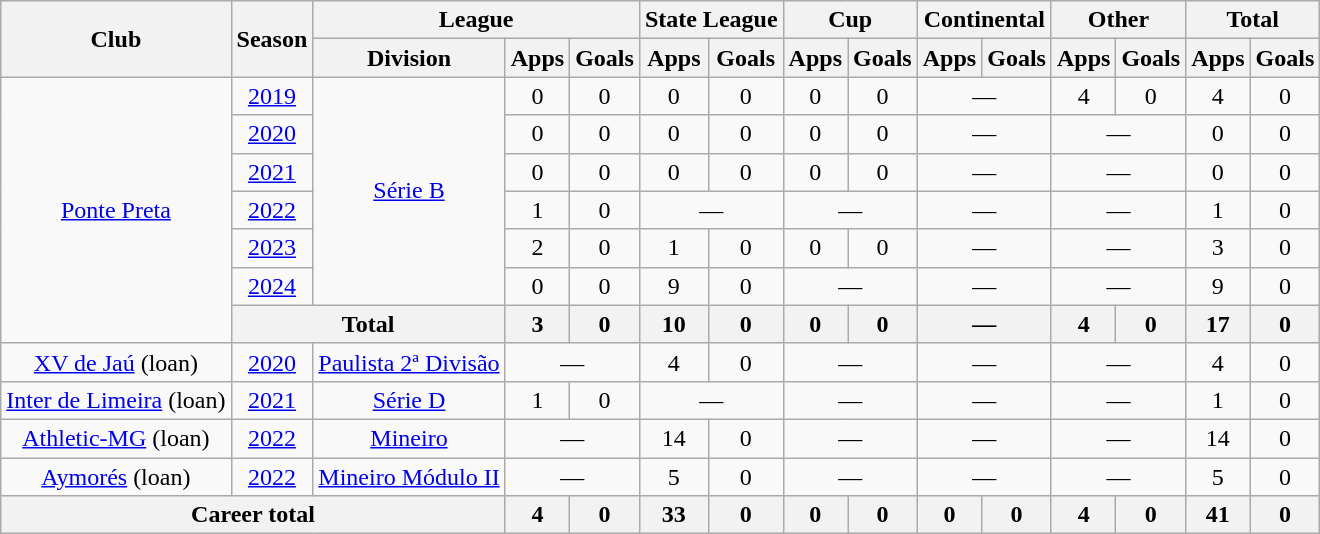<table class="wikitable" style="text-align: center">
<tr>
<th rowspan="2">Club</th>
<th rowspan="2">Season</th>
<th colspan="3">League</th>
<th colspan="2">State League</th>
<th colspan="2">Cup</th>
<th colspan="2">Continental</th>
<th colspan="2">Other</th>
<th colspan="2">Total</th>
</tr>
<tr>
<th>Division</th>
<th>Apps</th>
<th>Goals</th>
<th>Apps</th>
<th>Goals</th>
<th>Apps</th>
<th>Goals</th>
<th>Apps</th>
<th>Goals</th>
<th>Apps</th>
<th>Goals</th>
<th>Apps</th>
<th>Goals</th>
</tr>
<tr>
<td rowspan="7"><a href='#'>Ponte Preta</a></td>
<td><a href='#'>2019</a></td>
<td rowspan="6"><a href='#'>Série B</a></td>
<td>0</td>
<td>0</td>
<td>0</td>
<td>0</td>
<td>0</td>
<td>0</td>
<td colspan="2">—</td>
<td>4</td>
<td>0</td>
<td>4</td>
<td>0</td>
</tr>
<tr>
<td><a href='#'>2020</a></td>
<td>0</td>
<td>0</td>
<td>0</td>
<td>0</td>
<td>0</td>
<td>0</td>
<td colspan="2">—</td>
<td colspan="2">—</td>
<td>0</td>
<td>0</td>
</tr>
<tr>
<td><a href='#'>2021</a></td>
<td>0</td>
<td>0</td>
<td>0</td>
<td>0</td>
<td>0</td>
<td>0</td>
<td colspan="2">—</td>
<td colspan="2">—</td>
<td>0</td>
<td>0</td>
</tr>
<tr>
<td><a href='#'>2022</a></td>
<td>1</td>
<td>0</td>
<td colspan="2">—</td>
<td colspan="2">—</td>
<td colspan="2">—</td>
<td colspan="2">—</td>
<td>1</td>
<td>0</td>
</tr>
<tr>
<td><a href='#'>2023</a></td>
<td>2</td>
<td>0</td>
<td>1</td>
<td>0</td>
<td>0</td>
<td>0</td>
<td colspan="2">—</td>
<td colspan="2">—</td>
<td>3</td>
<td>0</td>
</tr>
<tr>
<td><a href='#'>2024</a></td>
<td>0</td>
<td>0</td>
<td>9</td>
<td>0</td>
<td colspan="2">—</td>
<td colspan="2">—</td>
<td colspan="2">—</td>
<td>9</td>
<td>0</td>
</tr>
<tr>
<th colspan="2">Total</th>
<th>3</th>
<th>0</th>
<th>10</th>
<th>0</th>
<th>0</th>
<th>0</th>
<th colspan="2">—</th>
<th>4</th>
<th>0</th>
<th>17</th>
<th>0</th>
</tr>
<tr>
<td><a href='#'>XV de Jaú</a> (loan)</td>
<td><a href='#'>2020</a></td>
<td><a href='#'>Paulista 2ª Divisão</a></td>
<td colspan="2">—</td>
<td>4</td>
<td>0</td>
<td colspan="2">—</td>
<td colspan="2">—</td>
<td colspan="2">—</td>
<td>4</td>
<td>0</td>
</tr>
<tr>
<td><a href='#'>Inter de Limeira</a> (loan)</td>
<td><a href='#'>2021</a></td>
<td><a href='#'>Série D</a></td>
<td>1</td>
<td>0</td>
<td colspan="2">—</td>
<td colspan="2">—</td>
<td colspan="2">—</td>
<td colspan="2">—</td>
<td>1</td>
<td>0</td>
</tr>
<tr>
<td><a href='#'>Athletic-MG</a> (loan)</td>
<td><a href='#'>2022</a></td>
<td><a href='#'>Mineiro</a></td>
<td colspan="2">—</td>
<td>14</td>
<td>0</td>
<td colspan="2">—</td>
<td colspan="2">—</td>
<td colspan="2">—</td>
<td>14</td>
<td>0</td>
</tr>
<tr>
<td><a href='#'>Aymorés</a> (loan)</td>
<td><a href='#'>2022</a></td>
<td><a href='#'>Mineiro Módulo II</a></td>
<td colspan="2">—</td>
<td>5</td>
<td>0</td>
<td colspan="2">—</td>
<td colspan="2">—</td>
<td colspan="2">—</td>
<td>5</td>
<td>0</td>
</tr>
<tr>
<th colspan="3"><strong>Career total</strong></th>
<th>4</th>
<th>0</th>
<th>33</th>
<th>0</th>
<th>0</th>
<th>0</th>
<th>0</th>
<th>0</th>
<th>4</th>
<th>0</th>
<th>41</th>
<th>0</th>
</tr>
</table>
